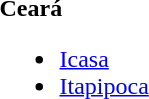<table>
<tr>
<td><strong>Ceará</strong><br><ul><li><a href='#'>Icasa</a></li><li><a href='#'>Itapipoca</a></li></ul></td>
</tr>
</table>
